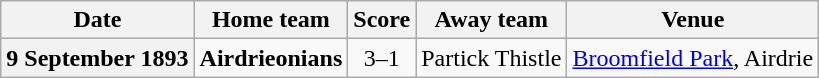<table class="wikitable football-result-list" style="max-width: 80em; text-align: center">
<tr>
<th scope="col">Date</th>
<th scope="col">Home team</th>
<th scope="col">Score</th>
<th scope="col">Away team</th>
<th scope="col">Venue</th>
</tr>
<tr>
<th scope="row">9 September 1893</th>
<td align=right><strong>Airdrieonians</strong></td>
<td>3–1</td>
<td align=left>Partick Thistle</td>
<td align=left><a href='#'>Broomfield Park</a>, Airdrie</td>
</tr>
</table>
